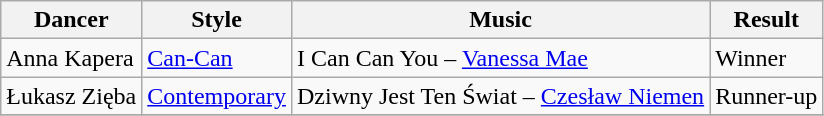<table class="wikitable">
<tr>
<th>Dancer</th>
<th>Style</th>
<th>Music</th>
<th>Result</th>
</tr>
<tr>
<td>Anna Kapera</td>
<td><a href='#'>Can-Can</a></td>
<td>I Can Can You – <a href='#'>Vanessa Mae</a></td>
<td>Winner</td>
</tr>
<tr>
<td>Łukasz Zięba</td>
<td><a href='#'>Contemporary</a></td>
<td>Dziwny Jest Ten Świat – <a href='#'>Czesław Niemen</a></td>
<td>Runner-up</td>
</tr>
<tr>
</tr>
</table>
